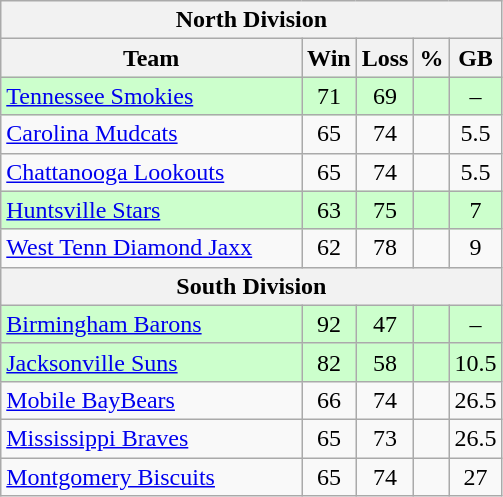<table class="wikitable">
<tr>
<th colspan="5">North Division</th>
</tr>
<tr>
<th width="60%">Team</th>
<th>Win</th>
<th>Loss</th>
<th>%</th>
<th>GB</th>
</tr>
<tr align=center bgcolor=ccffcc>
<td align=left><a href='#'>Tennessee Smokies</a></td>
<td>71</td>
<td>69</td>
<td></td>
<td>–</td>
</tr>
<tr align=center>
<td align=left><a href='#'>Carolina Mudcats</a></td>
<td>65</td>
<td>74</td>
<td></td>
<td>5.5</td>
</tr>
<tr align=center>
<td align=left><a href='#'>Chattanooga Lookouts</a></td>
<td>65</td>
<td>74</td>
<td></td>
<td>5.5</td>
</tr>
<tr align=center bgcolor=ccffcc>
<td align=left><a href='#'>Huntsville Stars</a></td>
<td>63</td>
<td>75</td>
<td></td>
<td>7</td>
</tr>
<tr align=center>
<td align=left><a href='#'>West Tenn Diamond Jaxx</a></td>
<td>62</td>
<td>78</td>
<td></td>
<td>9</td>
</tr>
<tr>
<th colspan="5">South Division</th>
</tr>
<tr align=center bgcolor=ccffcc>
<td align=left><a href='#'>Birmingham Barons</a></td>
<td>92</td>
<td>47</td>
<td></td>
<td>–</td>
</tr>
<tr align=center bgcolor=ccffcc>
<td align=left><a href='#'>Jacksonville Suns</a></td>
<td>82</td>
<td>58</td>
<td></td>
<td>10.5</td>
</tr>
<tr align=center>
<td align=left><a href='#'>Mobile BayBears</a></td>
<td>66</td>
<td>74</td>
<td></td>
<td>26.5</td>
</tr>
<tr align=center>
<td align=left><a href='#'>Mississippi Braves</a></td>
<td>65</td>
<td>73</td>
<td></td>
<td>26.5</td>
</tr>
<tr align=center>
<td align=left><a href='#'>Montgomery Biscuits</a></td>
<td>65</td>
<td>74</td>
<td></td>
<td>27</td>
</tr>
</table>
